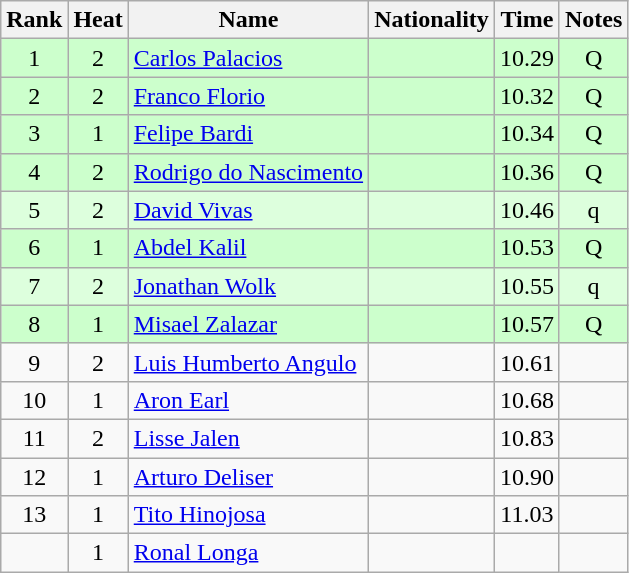<table class="wikitable sortable" style="text-align:center">
<tr>
<th>Rank</th>
<th>Heat</th>
<th>Name</th>
<th>Nationality</th>
<th>Time</th>
<th>Notes</th>
</tr>
<tr bgcolor=ccffcc>
<td>1</td>
<td>2</td>
<td align=left><a href='#'>Carlos Palacios</a></td>
<td align=left></td>
<td>10.29</td>
<td>Q</td>
</tr>
<tr bgcolor=ccffcc>
<td>2</td>
<td>2</td>
<td align=left><a href='#'>Franco Florio</a></td>
<td align=left></td>
<td>10.32</td>
<td>Q</td>
</tr>
<tr bgcolor=ccffcc>
<td>3</td>
<td>1</td>
<td align=left><a href='#'>Felipe Bardi</a></td>
<td align=left></td>
<td>10.34</td>
<td>Q</td>
</tr>
<tr bgcolor=ccffcc>
<td>4</td>
<td>2</td>
<td align=left><a href='#'>Rodrigo do Nascimento</a></td>
<td align=left></td>
<td>10.36</td>
<td>Q</td>
</tr>
<tr bgcolor=ddffdd>
<td>5</td>
<td>2</td>
<td align=left><a href='#'>David Vivas</a></td>
<td align=left></td>
<td>10.46</td>
<td>q</td>
</tr>
<tr bgcolor=ccffcc>
<td>6</td>
<td>1</td>
<td align=left><a href='#'>Abdel Kalil</a></td>
<td align=left></td>
<td>10.53</td>
<td>Q</td>
</tr>
<tr bgcolor=ddffdd>
<td>7</td>
<td>2</td>
<td align=left><a href='#'>Jonathan Wolk</a></td>
<td align=left></td>
<td>10.55</td>
<td>q</td>
</tr>
<tr bgcolor=ccffcc>
<td>8</td>
<td>1</td>
<td align=left><a href='#'>Misael Zalazar</a></td>
<td align=left></td>
<td>10.57</td>
<td>Q</td>
</tr>
<tr>
<td>9</td>
<td>2</td>
<td align=left><a href='#'>Luis Humberto Angulo</a></td>
<td align=left></td>
<td>10.61</td>
<td></td>
</tr>
<tr>
<td>10</td>
<td>1</td>
<td align=left><a href='#'>Aron Earl</a></td>
<td align=left></td>
<td>10.68</td>
<td></td>
</tr>
<tr>
<td>11</td>
<td>2</td>
<td align=left><a href='#'>Lisse Jalen</a></td>
<td align=left></td>
<td>10.83</td>
<td></td>
</tr>
<tr>
<td>12</td>
<td>1</td>
<td align=left><a href='#'>Arturo Deliser</a></td>
<td align=left></td>
<td>10.90</td>
<td></td>
</tr>
<tr>
<td>13</td>
<td>1</td>
<td align=left><a href='#'>Tito Hinojosa</a></td>
<td align=left></td>
<td>11.03</td>
<td></td>
</tr>
<tr>
<td></td>
<td>1</td>
<td align=left><a href='#'>Ronal Longa</a></td>
<td align=left></td>
<td></td>
<td></td>
</tr>
</table>
